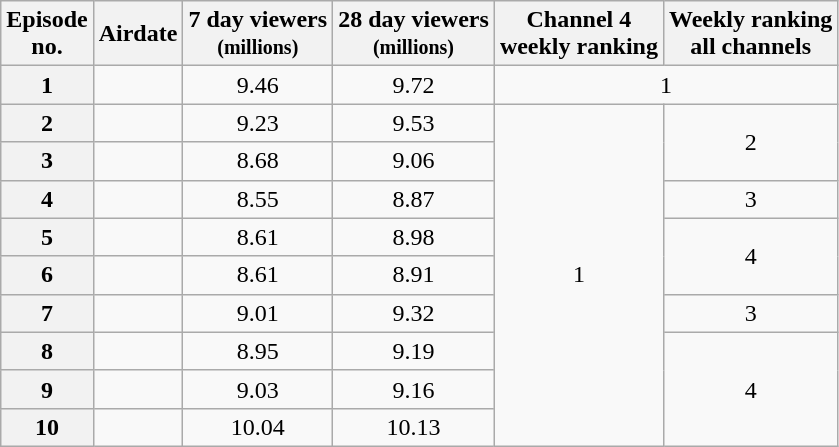<table class="wikitable" style="text-align:center;">
<tr>
<th scope="col">Episode<br>no.</th>
<th scope="col">Airdate</th>
<th scope="col">7 day viewers<br><small>(millions)</small></th>
<th scope="col">28 day viewers<br><small>(millions)</small></th>
<th scope="col">Channel 4<br>weekly ranking</th>
<th scope="col">Weekly ranking<br>all channels</th>
</tr>
<tr>
<th scope="row">1</th>
<td align="left"></td>
<td>9.46</td>
<td>9.72</td>
<td colspan="2">1</td>
</tr>
<tr>
<th scope="row">2</th>
<td align="left"></td>
<td>9.23</td>
<td>9.53</td>
<td rowspan="9">1</td>
<td rowspan="2">2</td>
</tr>
<tr>
<th scope="row">3</th>
<td align="left"></td>
<td>8.68</td>
<td>9.06</td>
</tr>
<tr>
<th scope="row">4</th>
<td align="left"></td>
<td>8.55</td>
<td>8.87</td>
<td>3</td>
</tr>
<tr>
<th scope="row">5</th>
<td align="left"></td>
<td>8.61</td>
<td>8.98</td>
<td rowspan="2">4</td>
</tr>
<tr>
<th scope="row">6</th>
<td align="left"></td>
<td>8.61</td>
<td>8.91</td>
</tr>
<tr>
<th scope="row">7</th>
<td align="left"></td>
<td>9.01</td>
<td>9.32</td>
<td>3</td>
</tr>
<tr>
<th scope="row">8</th>
<td align="left"></td>
<td>8.95</td>
<td>9.19</td>
<td rowspan="3">4</td>
</tr>
<tr>
<th scope="row">9</th>
<td align="left"></td>
<td>9.03</td>
<td>9.16</td>
</tr>
<tr>
<th scope="row">10</th>
<td align="left"></td>
<td>10.04</td>
<td>10.13</td>
</tr>
</table>
